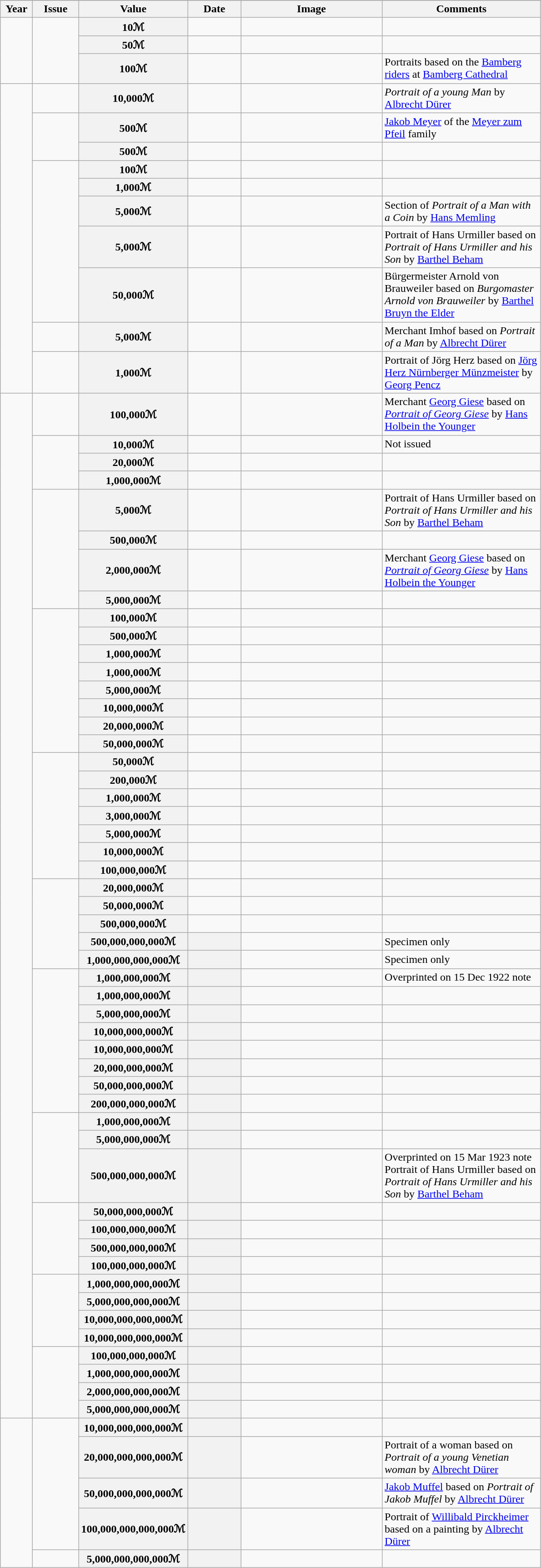<table class="wikitable sortable">
<tr>
</tr>
<tr>
<th scope="col" style="width:40px;">Year</th>
<th scope="col" style="width:60px;">Issue</th>
<th scope="col" style="width:60px;">Value</th>
<th scope="col" style="width:70px;">Date</th>
<th scope="col" style="width:200px;">Image</th>
<th scope="col" style="width:225px;">Comments</th>
</tr>
<tr>
<td rowspan="3"></td>
<td rowspan="3"></td>
<th>10ℳ︁</th>
<td></td>
<td></td>
<td></td>
</tr>
<tr>
<th>50ℳ︁</th>
<td></td>
<td></td>
<td></td>
</tr>
<tr>
<th>100ℳ︁</th>
<td></td>
<td></td>
<td>Portraits based on the <a href='#'>Bamberg riders</a> at <a href='#'>Bamberg Cathedral</a><br></td>
</tr>
<tr>
<td rowspan="10"></td>
<td></td>
<th>10,000ℳ︁</th>
<td></td>
<td></td>
<td><em>Portrait of a young Man</em> by <a href='#'>Albrecht Dürer</a><br></td>
</tr>
<tr>
<td rowspan="2"></td>
<th>500ℳ︁</th>
<td></td>
<td></td>
<td><a href='#'>Jakob Meyer</a> of the <a href='#'>Meyer zum Pfeil</a> family<br></td>
</tr>
<tr>
<th>500ℳ︁</th>
<td></td>
<td></td>
<td></td>
</tr>
<tr>
<td rowspan="5"></td>
<th>100ℳ︁</th>
<td></td>
<td></td>
<td></td>
</tr>
<tr>
<th>1,000ℳ︁</th>
<td></td>
<td></td>
<td></td>
</tr>
<tr>
<th>5,000ℳ︁</th>
<td></td>
<td></td>
<td>Section of <em>Portrait of a Man with a Coin</em> by <a href='#'>Hans Memling</a><br></td>
</tr>
<tr>
<th>5,000ℳ︁</th>
<td></td>
<td></td>
<td>Portrait of Hans Urmiller based on <em>Portrait of Hans Urmiller and his Son</em> by <a href='#'>Barthel Beham</a><br></td>
</tr>
<tr>
<th>50,000ℳ︁</th>
<td></td>
<td></td>
<td>Bürgermeister Arnold von Brauweiler based on <em>Burgomaster Arnold von Brauweiler</em> by <a href='#'>Barthel Bruyn the Elder</a><br></td>
</tr>
<tr>
<td></td>
<th>5,000ℳ︁</th>
<td></td>
<td></td>
<td>Merchant Imhof based on <em>Portrait of a Man</em> by <a href='#'>Albrecht Dürer</a><br></td>
</tr>
<tr>
<td></td>
<th>1,000ℳ︁</th>
<td></td>
<td></td>
<td>Portrait of Jörg Herz based on <a href='#'> Jörg Herz Nürnberger Münzmeister</a> by <a href='#'>Georg Pencz</a><br></td>
</tr>
<tr>
<td rowspan="51"></td>
<td></td>
<th>100,000ℳ︁</th>
<td></td>
<td></td>
<td>Merchant <a href='#'>Georg Giese</a> based on <em><a href='#'>Portrait of Georg Giese</a></em> by <a href='#'>Hans Holbein the Younger</a><br></td>
</tr>
<tr>
<td rowspan="3"></td>
<th>10,000ℳ︁</th>
<td></td>
<td></td>
<td>Not issued</td>
</tr>
<tr>
<th>20,000ℳ︁</th>
<td></td>
<td></td>
<td></td>
</tr>
<tr>
<th>1,000,000ℳ︁</th>
<td></td>
<td></td>
<td></td>
</tr>
<tr>
<td rowspan="4"></td>
<th>5,000ℳ︁</th>
<td></td>
<td></td>
<td>Portrait of Hans Urmiller based on <em>Portrait of Hans Urmiller and his Son</em> by <a href='#'>Barthel Beham</a><br></td>
</tr>
<tr>
<th>500,000ℳ︁</th>
<td></td>
<td></td>
<td></td>
</tr>
<tr>
<th>2,000,000ℳ︁</th>
<td></td>
<td></td>
<td>Merchant <a href='#'>Georg Giese</a> based on <em><a href='#'>Portrait of Georg Giese</a></em> by <a href='#'>Hans Holbein the Younger</a><br></td>
</tr>
<tr>
<th>5,000,000ℳ︁</th>
<td></td>
<td></td>
<td></td>
</tr>
<tr>
<td rowspan="8"></td>
<th>100,000ℳ︁</th>
<td></td>
<td></td>
<td></td>
</tr>
<tr>
<th>500,000ℳ︁</th>
<td></td>
<td></td>
<td></td>
</tr>
<tr>
<th>1,000,000ℳ︁</th>
<td></td>
<td></td>
<td></td>
</tr>
<tr>
<th>1,000,000ℳ︁</th>
<td></td>
<td></td>
<td></td>
</tr>
<tr>
<th>5,000,000ℳ︁</th>
<td></td>
<td></td>
<td></td>
</tr>
<tr>
<th>10,000,000ℳ︁</th>
<td></td>
<td></td>
<td></td>
</tr>
<tr>
<th>20,000,000ℳ︁</th>
<td></td>
<td></td>
<td></td>
</tr>
<tr>
<th>50,000,000ℳ︁</th>
<td></td>
<td></td>
<td></td>
</tr>
<tr>
<td rowspan="7"></td>
<th>50,000ℳ︁</th>
<td></td>
<td></td>
<td></td>
</tr>
<tr>
<th>200,000ℳ︁</th>
<td></td>
<td></td>
<td></td>
</tr>
<tr>
<th>1,000,000ℳ︁</th>
<td></td>
<td></td>
<td></td>
</tr>
<tr>
<th>3,000,000ℳ︁</th>
<td></td>
<td></td>
<td></td>
</tr>
<tr>
<th>5,000,000ℳ︁</th>
<td></td>
<td></td>
<td></td>
</tr>
<tr>
<th>10,000,000ℳ︁</th>
<td></td>
<td></td>
<td></td>
</tr>
<tr>
<th>100,000,000ℳ︁</th>
<td></td>
<td></td>
<td></td>
</tr>
<tr>
<td rowspan="5"></td>
<th>20,000,000ℳ︁</th>
<td></td>
<td></td>
<td></td>
</tr>
<tr>
<th>50,000,000ℳ︁</th>
<td></td>
<td></td>
<td></td>
</tr>
<tr>
<th>500,000,000ℳ︁</th>
<td></td>
<td></td>
<td></td>
</tr>
<tr>
<th>500,000,000,000ℳ︁</th>
<th></th>
<td></td>
<td>Specimen only</td>
</tr>
<tr>
<th>1,000,000,000,000ℳ︁</th>
<th></th>
<td></td>
<td>Specimen only</td>
</tr>
<tr>
<td rowspan="8"></td>
<th>1,000,000,000ℳ︁</th>
<th></th>
<td></td>
<td>Overprinted on 15 Dec 1922 note<br></td>
</tr>
<tr>
<th>1,000,000,000ℳ︁</th>
<th></th>
<td></td>
<td></td>
</tr>
<tr>
<th>5,000,000,000ℳ︁</th>
<th></th>
<td></td>
<td></td>
</tr>
<tr>
<th>10,000,000,000ℳ︁</th>
<th></th>
<td></td>
<td></td>
</tr>
<tr>
<th>10,000,000,000ℳ︁</th>
<th></th>
<td></td>
<td></td>
</tr>
<tr>
<th>20,000,000,000ℳ︁</th>
<th></th>
<td></td>
<td></td>
</tr>
<tr>
<th>50,000,000,000ℳ︁</th>
<th></th>
<td></td>
<td></td>
</tr>
<tr>
<th>200,000,000,000ℳ︁</th>
<th></th>
<td></td>
<td></td>
</tr>
<tr>
<td rowspan="3"></td>
<th>1,000,000,000ℳ︁</th>
<th></th>
<td></td>
<td></td>
</tr>
<tr>
<th>5,000,000,000ℳ︁</th>
<th></th>
<td></td>
<td></td>
</tr>
<tr>
<th>500,000,000,000ℳ︁</th>
<th></th>
<td></td>
<td>Overprinted on 15 Mar 1923 note<br>Portrait of Hans Urmiller based on <em>Portrait of Hans Urmiller and his Son</em> by <a href='#'>Barthel Beham</a><br></td>
</tr>
<tr>
<td rowspan="4"></td>
<th>50,000,000,000ℳ︁</th>
<th></th>
<td></td>
<td></td>
</tr>
<tr>
<th>100,000,000,000ℳ︁</th>
<th></th>
<td></td>
<td></td>
</tr>
<tr>
<th>500,000,000,000ℳ︁</th>
<th></th>
<td></td>
<td></td>
</tr>
<tr>
<th>100,000,000,000ℳ︁</th>
<th></th>
<td></td>
<td></td>
</tr>
<tr>
<td rowspan="4"></td>
<th>1,000,000,000,000ℳ︁</th>
<th></th>
<td></td>
<td></td>
</tr>
<tr>
<th>5,000,000,000,000ℳ︁</th>
<th></th>
<td></td>
<td></td>
</tr>
<tr>
<th>10,000,000,000,000ℳ︁</th>
<th></th>
<td></td>
<td></td>
</tr>
<tr>
<th>10,000,000,000,000ℳ︁</th>
<th></th>
<td></td>
<td></td>
</tr>
<tr>
<td rowspan="4"></td>
<th>100,000,000,000ℳ︁</th>
<th></th>
<td></td>
<td></td>
</tr>
<tr>
<th>1,000,000,000,000ℳ︁</th>
<th></th>
<td></td>
<td></td>
</tr>
<tr>
<th>2,000,000,000,000ℳ︁</th>
<th></th>
<td></td>
<td></td>
</tr>
<tr>
<th>5,000,000,000,000ℳ︁</th>
<th></th>
<td></td>
<td></td>
</tr>
<tr>
<td rowspan="5"></td>
<td rowspan="4"></td>
<th>10,000,000,000,000ℳ︁</th>
<th></th>
<td></td>
<td></td>
</tr>
<tr>
<th>20,000,000,000,000ℳ︁</th>
<th></th>
<td></td>
<td>Portrait of a woman based on <em>Portrait of a young Venetian woman</em> by <a href='#'>Albrecht Dürer</a><br></td>
</tr>
<tr>
<th>50,000,000,000,000ℳ︁</th>
<th></th>
<td></td>
<td><a href='#'>Jakob Muffel</a> based on <em>Portrait of Jakob Muffel</em> by <a href='#'>Albrecht Dürer</a><br></td>
</tr>
<tr>
<th>100,000,000,000,000ℳ︁</th>
<th></th>
<td></td>
<td>Portrait of <a href='#'>Willibald Pirckheimer</a> based on a painting by <a href='#'>Albrecht Dürer</a><br></td>
</tr>
<tr>
<td></td>
<th>5,000,000,000,000ℳ︁</th>
<th></th>
<td></td>
<td></td>
</tr>
</table>
